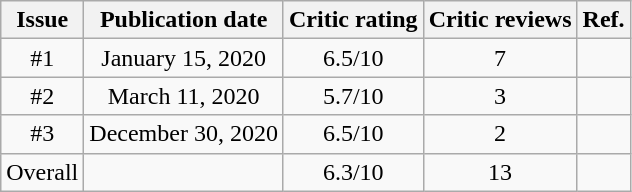<table class="wikitable" style="text-align: center;">
<tr>
<th>Issue</th>
<th>Publication date</th>
<th>Critic rating</th>
<th>Critic reviews</th>
<th>Ref.</th>
</tr>
<tr>
<td>#1</td>
<td>January 15, 2020</td>
<td>6.5/10</td>
<td>7</td>
<td></td>
</tr>
<tr>
<td>#2</td>
<td>March 11, 2020</td>
<td>5.7/10</td>
<td>3</td>
<td></td>
</tr>
<tr>
<td>#3</td>
<td>December 30, 2020</td>
<td>6.5/10</td>
<td>2</td>
<td></td>
</tr>
<tr>
<td>Overall</td>
<td></td>
<td>6.3/10</td>
<td>13</td>
<td></td>
</tr>
</table>
